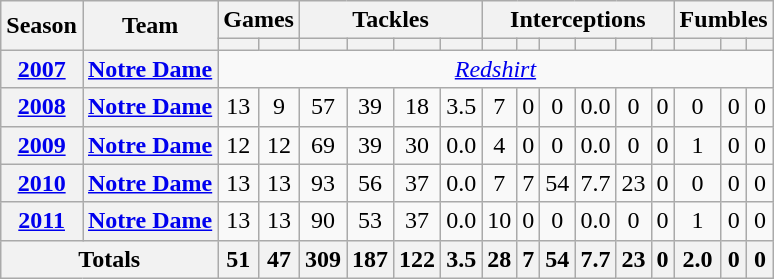<table class="wikitable" style="text-align:center;">
<tr>
<th rowspan="2">Season</th>
<th rowspan="2">Team</th>
<th colspan="2">Games</th>
<th colspan="4">Tackles</th>
<th colspan="6">Interceptions</th>
<th colspan="3">Fumbles</th>
</tr>
<tr>
<th></th>
<th></th>
<th></th>
<th></th>
<th></th>
<th></th>
<th></th>
<th></th>
<th></th>
<th></th>
<th></th>
<th></th>
<th></th>
<th></th>
<th></th>
</tr>
<tr>
<th><a href='#'>2007</a></th>
<th><a href='#'>Notre Dame</a></th>
<td colspan="15"> <em><a href='#'>Redshirt</a></em></td>
</tr>
<tr>
<th><a href='#'>2008</a></th>
<th><a href='#'>Notre Dame</a></th>
<td>13</td>
<td>9</td>
<td>57</td>
<td>39</td>
<td>18</td>
<td>3.5</td>
<td>7</td>
<td>0</td>
<td>0</td>
<td>0.0</td>
<td>0</td>
<td>0</td>
<td>0</td>
<td>0</td>
<td>0</td>
</tr>
<tr>
<th><a href='#'>2009</a></th>
<th><a href='#'>Notre Dame</a></th>
<td>12</td>
<td>12</td>
<td>69</td>
<td>39</td>
<td>30</td>
<td>0.0</td>
<td>4</td>
<td>0</td>
<td>0</td>
<td>0.0</td>
<td>0</td>
<td>0</td>
<td>1</td>
<td>0</td>
<td>0</td>
</tr>
<tr>
<th><a href='#'>2010</a></th>
<th><a href='#'>Notre Dame</a></th>
<td>13</td>
<td>13</td>
<td>93</td>
<td>56</td>
<td>37</td>
<td>0.0</td>
<td>7</td>
<td>7</td>
<td>54</td>
<td>7.7</td>
<td>23</td>
<td>0</td>
<td>0</td>
<td>0</td>
<td>0</td>
</tr>
<tr>
<th><a href='#'>2011</a></th>
<th><a href='#'>Notre Dame</a></th>
<td>13</td>
<td>13</td>
<td>90</td>
<td>53</td>
<td>37</td>
<td>0.0</td>
<td>10</td>
<td>0</td>
<td>0</td>
<td>0.0</td>
<td>0</td>
<td>0</td>
<td>1</td>
<td>0</td>
<td>0</td>
</tr>
<tr>
<th colspan="2">Totals</th>
<th>51</th>
<th>47</th>
<th>309</th>
<th>187</th>
<th>122</th>
<th>3.5</th>
<th>28</th>
<th>7</th>
<th>54</th>
<th>7.7</th>
<th>23</th>
<th>0</th>
<th>2.0</th>
<th>0</th>
<th>0</th>
</tr>
</table>
